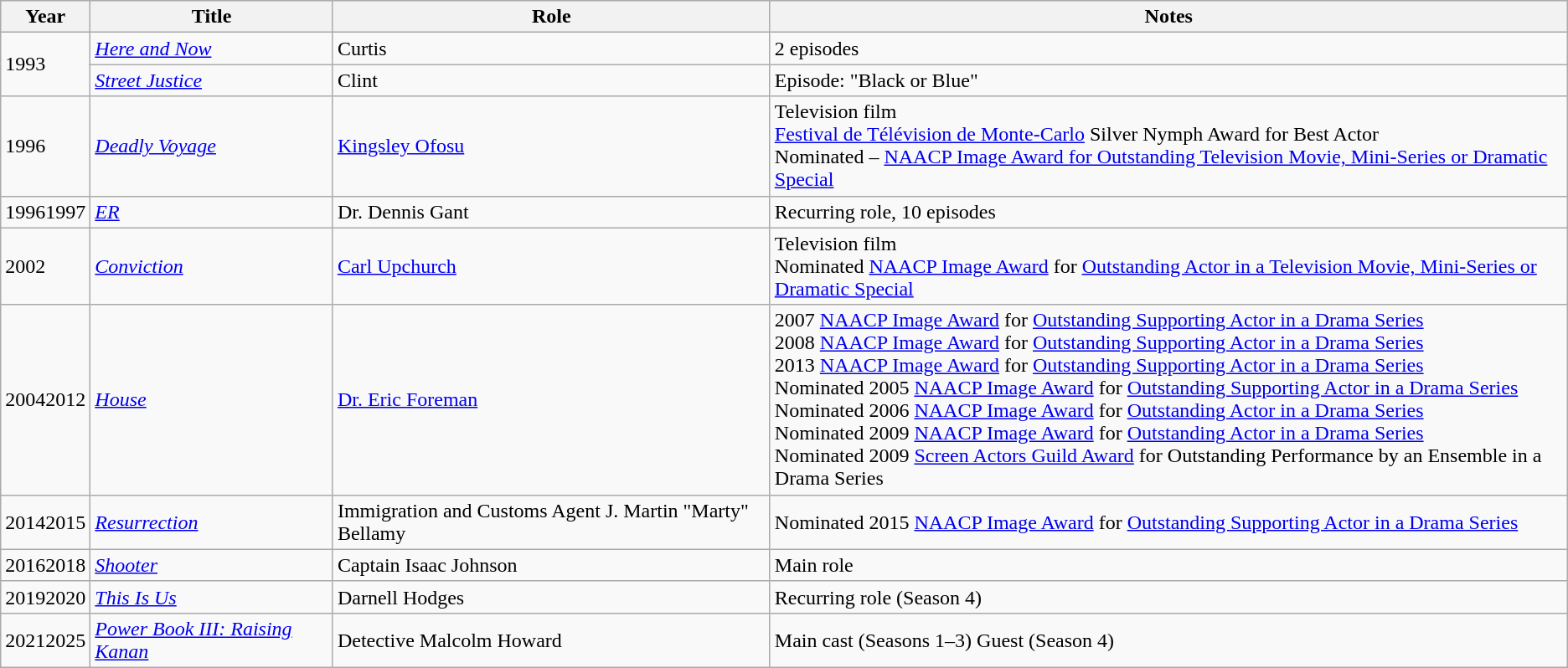<table class="wikitable sortable">
<tr>
<th>Year</th>
<th>Title</th>
<th>Role</th>
<th>Notes</th>
</tr>
<tr>
<td rowspan="2">1993</td>
<td><em><a href='#'>Here and Now</a></em></td>
<td>Curtis</td>
<td>2 episodes</td>
</tr>
<tr>
<td><em><a href='#'>Street Justice</a></em></td>
<td>Clint</td>
<td>Episode: "Black or Blue"</td>
</tr>
<tr>
<td>1996</td>
<td><em><a href='#'>Deadly Voyage</a></em></td>
<td><a href='#'>Kingsley Ofosu</a></td>
<td>Television film<br><a href='#'>Festival de Télévision de Monte-Carlo</a> Silver Nymph Award for Best Actor<br>Nominated – <a href='#'>NAACP Image Award for Outstanding Television Movie, Mini-Series or Dramatic Special</a></td>
</tr>
<tr>
<td>19961997</td>
<td><em><a href='#'>ER</a></em></td>
<td>Dr. Dennis Gant</td>
<td>Recurring role, 10 episodes</td>
</tr>
<tr>
<td>2002</td>
<td><em><a href='#'>Conviction</a></em></td>
<td><a href='#'>Carl Upchurch</a></td>
<td>Television film<br>Nominated  <a href='#'>NAACP Image Award</a> for <a href='#'>Outstanding Actor in a Television Movie, Mini-Series or Dramatic Special</a></td>
</tr>
<tr>
<td>20042012</td>
<td><em><a href='#'>House</a></em></td>
<td><a href='#'>Dr. Eric Foreman</a></td>
<td>2007 <a href='#'>NAACP Image Award</a> for <a href='#'>Outstanding Supporting Actor in a Drama Series</a><br>2008 <a href='#'>NAACP Image Award</a> for <a href='#'>Outstanding Supporting Actor in a Drama Series</a><br>2013 <a href='#'>NAACP Image Award</a> for <a href='#'>Outstanding Supporting Actor in a Drama Series</a><br>Nominated  2005 <a href='#'>NAACP Image Award</a> for <a href='#'>Outstanding Supporting Actor in a Drama Series</a><br>Nominated  2006 <a href='#'>NAACP Image Award</a> for <a href='#'>Outstanding Actor in a Drama Series</a><br>Nominated  2009 <a href='#'>NAACP Image Award</a> for <a href='#'>Outstanding Actor in a Drama Series</a><br>Nominated  2009 <a href='#'>Screen Actors Guild Award</a> for Outstanding Performance by an Ensemble in a Drama Series</td>
</tr>
<tr>
<td>20142015</td>
<td><em><a href='#'>Resurrection</a></em></td>
<td>Immigration and Customs Agent J. Martin "Marty" Bellamy</td>
<td>Nominated  2015 <a href='#'>NAACP Image Award</a> for <a href='#'>Outstanding Supporting Actor in a Drama Series</a></td>
</tr>
<tr>
<td>20162018</td>
<td><em><a href='#'>Shooter</a></em></td>
<td>Captain Isaac Johnson</td>
<td>Main role</td>
</tr>
<tr>
<td>20192020</td>
<td><em><a href='#'>This Is Us</a></em></td>
<td>Darnell Hodges</td>
<td>Recurring role (Season 4)</td>
</tr>
<tr>
<td>20212025</td>
<td><em><a href='#'>Power Book III: Raising Kanan</a></em></td>
<td>Detective Malcolm Howard</td>
<td>Main cast (Seasons 1–3) Guest (Season 4)</td>
</tr>
</table>
